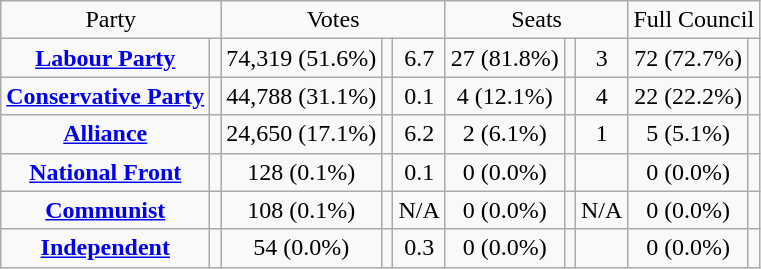<table class=wikitable style="text-align:center;">
<tr>
<td colspan=2>Party</td>
<td colspan=3>Votes</td>
<td colspan=3>Seats</td>
<td colspan=3>Full Council</td>
</tr>
<tr>
<td><strong><a href='#'>Labour Party</a></strong></td>
<td></td>
<td>74,319 (51.6%)</td>
<td></td>
<td> 6.7</td>
<td>27 (81.8%)</td>
<td></td>
<td> 3</td>
<td>72 (72.7%)</td>
<td></td>
</tr>
<tr>
<td><strong><a href='#'>Conservative Party</a></strong></td>
<td></td>
<td>44,788 (31.1%)</td>
<td></td>
<td> 0.1</td>
<td>4 (12.1%)</td>
<td></td>
<td> 4</td>
<td>22 (22.2%)</td>
<td></td>
</tr>
<tr>
<td><strong><a href='#'>Alliance</a></strong></td>
<td></td>
<td>24,650 (17.1%)</td>
<td></td>
<td> 6.2</td>
<td>2 (6.1%)</td>
<td></td>
<td> 1</td>
<td>5 (5.1%)</td>
<td></td>
</tr>
<tr>
<td><strong><a href='#'>National Front</a></strong></td>
<td></td>
<td>128 (0.1%)</td>
<td></td>
<td> 0.1</td>
<td>0 (0.0%)</td>
<td></td>
<td></td>
<td>0 (0.0%)</td>
<td></td>
</tr>
<tr>
<td><strong><a href='#'>Communist</a></strong></td>
<td></td>
<td>108 (0.1%)</td>
<td></td>
<td>N/A</td>
<td>0 (0.0%)</td>
<td></td>
<td>N/A</td>
<td>0 (0.0%)</td>
<td></td>
</tr>
<tr>
<td><strong><a href='#'>Independent</a></strong></td>
<td></td>
<td>54 (0.0%)</td>
<td></td>
<td> 0.3</td>
<td>0 (0.0%)</td>
<td></td>
<td></td>
<td>0 (0.0%)</td>
<td></td>
</tr>
</table>
